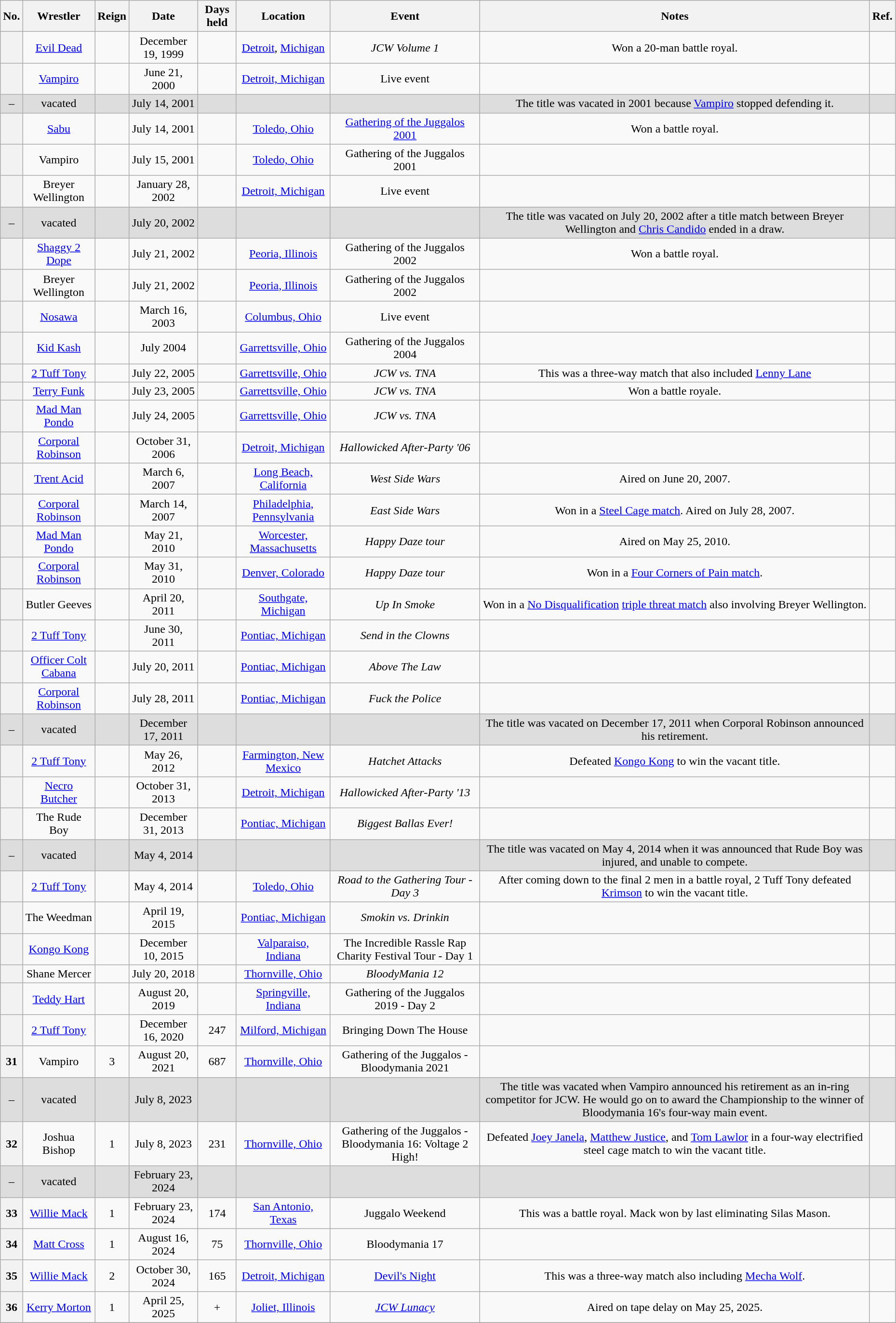<table class="wikitable sortable" width=98% style="text-align:center;">
<tr>
<th>No.</th>
<th>Wrestler</th>
<th>Reign</th>
<th>Date</th>
<th>Days held</th>
<th>Location</th>
<th>Event</th>
<th>Notes</th>
<th>Ref.</th>
</tr>
<tr>
<th></th>
<td><a href='#'>Evil Dead</a></td>
<td></td>
<td>December 19, 1999</td>
<td></td>
<td><a href='#'>Detroit</a>, <a href='#'>Michigan</a></td>
<td><em>JCW Volume 1</em></td>
<td>Won a 20-man battle royal.</td>
<td></td>
</tr>
<tr>
<th></th>
<td><a href='#'>Vampiro</a></td>
<td></td>
<td>June 21, 2000</td>
<td></td>
<td><a href='#'>Detroit, Michigan</a></td>
<td>Live event</td>
<td></td>
<td></td>
</tr>
<tr>
<td style="background: #dddddd;">–</td>
<td style="background: #dddddd;">vacated</td>
<td style="background: #dddddd;"></td>
<td style="background: #dddddd;">July 14, 2001</td>
<td style="background: #dddddd;"></td>
<td style="background: #dddddd;"></td>
<td style="background: #dddddd;"></td>
<td style="background: #dddddd;">The title was vacated in 2001 because <a href='#'>Vampiro</a> stopped defending it.</td>
<td style="background: #dddddd;"></td>
</tr>
<tr>
<th></th>
<td><a href='#'>Sabu</a></td>
<td></td>
<td>July 14, 2001</td>
<td></td>
<td><a href='#'>Toledo, Ohio</a></td>
<td><a href='#'>Gathering of the Juggalos 2001</a></td>
<td>Won a battle royal.</td>
<td></td>
</tr>
<tr>
<th></th>
<td>Vampiro</td>
<td></td>
<td>July 15, 2001</td>
<td></td>
<td><a href='#'>Toledo, Ohio</a></td>
<td>Gathering of the Juggalos 2001</td>
<td></td>
<td></td>
</tr>
<tr>
<th></th>
<td>Breyer Wellington</td>
<td></td>
<td>January 28, 2002</td>
<td></td>
<td><a href='#'>Detroit, Michigan</a></td>
<td>Live event</td>
<td></td>
<td></td>
</tr>
<tr>
<td style="background: #dddddd;">–</td>
<td style="background: #dddddd;">vacated</td>
<td style="background: #dddddd;"></td>
<td style="background: #dddddd;">July 20, 2002</td>
<td style="background: #dddddd;"></td>
<td style="background: #dddddd;"></td>
<td style="background: #dddddd;"></td>
<td style="background: #dddddd;">The title was vacated on July 20, 2002 after a title match between Breyer Wellington and <a href='#'>Chris Candido</a> ended in a draw.</td>
<td style="background: #dddddd;"></td>
</tr>
<tr>
<th></th>
<td><a href='#'>Shaggy 2 Dope</a></td>
<td></td>
<td>July 21, 2002</td>
<td></td>
<td><a href='#'>Peoria, Illinois</a></td>
<td>Gathering of the Juggalos 2002</td>
<td>Won a battle royal.</td>
<td></td>
</tr>
<tr>
<th></th>
<td>Breyer Wellington</td>
<td></td>
<td>July 21, 2002</td>
<td></td>
<td><a href='#'>Peoria, Illinois</a></td>
<td>Gathering of the Juggalos 2002</td>
<td></td>
<td></td>
</tr>
<tr>
<th></th>
<td><a href='#'>Nosawa</a></td>
<td></td>
<td>March 16, 2003</td>
<td></td>
<td><a href='#'>Columbus, Ohio</a></td>
<td>Live event</td>
<td></td>
<td></td>
</tr>
<tr>
<th></th>
<td><a href='#'>Kid Kash</a></td>
<td></td>
<td>July 2004</td>
<td></td>
<td><a href='#'>Garrettsville, Ohio</a></td>
<td>Gathering of the Juggalos 2004</td>
<td></td>
<td></td>
</tr>
<tr>
<th></th>
<td><a href='#'>2 Tuff Tony</a></td>
<td></td>
<td>July 22, 2005</td>
<td></td>
<td><a href='#'>Garrettsville, Ohio</a></td>
<td><em>JCW vs. TNA</em></td>
<td>This was a three-way match that also included <a href='#'>Lenny Lane</a></td>
<td></td>
</tr>
<tr>
<th></th>
<td><a href='#'>Terry Funk</a></td>
<td></td>
<td>July 23, 2005</td>
<td></td>
<td><a href='#'>Garrettsville, Ohio</a></td>
<td><em>JCW vs. TNA</em></td>
<td>Won a battle royale.</td>
<td></td>
</tr>
<tr>
<th></th>
<td><a href='#'>Mad Man Pondo</a></td>
<td></td>
<td>July 24, 2005</td>
<td></td>
<td><a href='#'>Garrettsville, Ohio</a></td>
<td><em>JCW vs. TNA</em></td>
<td></td>
<td></td>
</tr>
<tr>
<th></th>
<td><a href='#'>Corporal Robinson</a></td>
<td></td>
<td>October 31, 2006</td>
<td></td>
<td><a href='#'>Detroit, Michigan</a></td>
<td><em>Hallowicked After-Party '06</em></td>
<td></td>
<td></td>
</tr>
<tr>
<th></th>
<td><a href='#'>Trent Acid</a></td>
<td></td>
<td>March 6, 2007</td>
<td></td>
<td><a href='#'>Long Beach, California</a></td>
<td><em>West Side Wars</em></td>
<td>Aired on June 20, 2007.</td>
<td></td>
</tr>
<tr>
<th></th>
<td><a href='#'>Corporal Robinson</a></td>
<td></td>
<td>March 14, 2007</td>
<td></td>
<td><a href='#'>Philadelphia, Pennsylvania</a></td>
<td><em>East Side Wars</em></td>
<td>Won in a <a href='#'>Steel Cage match</a>. Aired on July 28, 2007.</td>
<td></td>
</tr>
<tr>
<th></th>
<td><a href='#'>Mad Man Pondo</a></td>
<td></td>
<td>May 21, 2010</td>
<td></td>
<td><a href='#'>Worcester, Massachusetts</a></td>
<td><em>Happy Daze tour</em></td>
<td>Aired on May 25, 2010.</td>
<td></td>
</tr>
<tr>
<th></th>
<td><a href='#'>Corporal Robinson</a></td>
<td></td>
<td>May 31, 2010</td>
<td></td>
<td><a href='#'>Denver, Colorado</a></td>
<td><em>Happy Daze tour</em></td>
<td>Won in a <a href='#'>Four Corners of Pain match</a>.</td>
<td></td>
</tr>
<tr>
<th></th>
<td>Butler Geeves</td>
<td></td>
<td>April 20, 2011</td>
<td></td>
<td><a href='#'>Southgate, Michigan</a></td>
<td><em>Up In Smoke</em></td>
<td>Won in a <a href='#'>No Disqualification</a> <a href='#'>triple threat match</a> also involving Breyer Wellington.</td>
<td></td>
</tr>
<tr>
<th></th>
<td><a href='#'>2 Tuff Tony</a></td>
<td></td>
<td>June 30, 2011</td>
<td></td>
<td><a href='#'>Pontiac, Michigan</a></td>
<td><em>Send in the Clowns</em></td>
<td></td>
<td></td>
</tr>
<tr>
<th></th>
<td><a href='#'>Officer Colt Cabana</a></td>
<td></td>
<td>July 20, 2011</td>
<td></td>
<td><a href='#'>Pontiac, Michigan</a></td>
<td><em>Above The Law</em></td>
<td></td>
<td></td>
</tr>
<tr>
<th></th>
<td><a href='#'>Corporal Robinson</a></td>
<td></td>
<td>July 28, 2011</td>
<td></td>
<td><a href='#'>Pontiac, Michigan</a></td>
<td><em>Fuck the Police</em></td>
<td></td>
<td></td>
</tr>
<tr>
<td style="background: #dddddd;">–</td>
<td style="background: #dddddd;">vacated</td>
<td style="background: #dddddd;"></td>
<td style="background: #dddddd;">December 17, 2011</td>
<td style="background: #dddddd;"></td>
<td style="background: #dddddd;"></td>
<td style="background: #dddddd;"></td>
<td style="background: #dddddd;">The title was vacated on December 17, 2011 when Corporal Robinson announced his retirement.</td>
<td style="background: #dddddd;"></td>
</tr>
<tr>
<th></th>
<td><a href='#'>2 Tuff Tony</a></td>
<td></td>
<td>May 26, 2012</td>
<td></td>
<td><a href='#'>Farmington, New Mexico</a></td>
<td><em>Hatchet Attacks</em></td>
<td>Defeated <a href='#'>Kongo Kong</a> to win the vacant title.</td>
<td></td>
</tr>
<tr>
<th></th>
<td><a href='#'>Necro Butcher</a></td>
<td></td>
<td>October 31, 2013</td>
<td></td>
<td><a href='#'>Detroit, Michigan</a></td>
<td><em>Hallowicked After-Party '13</em></td>
<td></td>
<td></td>
</tr>
<tr>
<th></th>
<td>The Rude Boy</td>
<td></td>
<td>December 31, 2013</td>
<td></td>
<td><a href='#'>Pontiac, Michigan</a></td>
<td><em>Biggest Ballas Ever!</em></td>
<td></td>
<td></td>
</tr>
<tr>
<td style="background: #dddddd;">–</td>
<td style="background: #dddddd;">vacated</td>
<td style="background: #dddddd;"></td>
<td style="background: #dddddd;">May 4, 2014</td>
<td style="background: #dddddd;"></td>
<td style="background: #dddddd;"></td>
<td style="background: #dddddd;"></td>
<td style="background: #dddddd;">The title was vacated on May 4, 2014 when it was announced that Rude Boy was injured, and unable to compete.</td>
<td style="background: #dddddd;"></td>
</tr>
<tr>
<th></th>
<td><a href='#'>2 Tuff Tony</a></td>
<td></td>
<td>May 4, 2014</td>
<td></td>
<td><a href='#'>Toledo, Ohio</a></td>
<td><em>Road to the Gathering Tour - Day 3</em></td>
<td>After coming down to the final 2 men in a battle royal, 2 Tuff Tony defeated <a href='#'>Krimson</a> to win the vacant title.</td>
<td></td>
</tr>
<tr>
<th></th>
<td>The Weedman</td>
<td></td>
<td>April 19, 2015</td>
<td></td>
<td><a href='#'>Pontiac, Michigan</a></td>
<td><em>Smokin vs. Drinkin</em></td>
<td></td>
<td></td>
</tr>
<tr>
<th></th>
<td><a href='#'>Kongo Kong</a></td>
<td></td>
<td>December 10, 2015</td>
<td></td>
<td><a href='#'>Valparaiso, Indiana</a></td>
<td>The Incredible Rassle Rap Charity Festival Tour - Day 1</td>
<td></td>
<td></td>
</tr>
<tr>
<th></th>
<td>Shane Mercer</td>
<td></td>
<td>July 20, 2018</td>
<td></td>
<td><a href='#'>Thornville, Ohio</a></td>
<td><em>BloodyMania 12</em></td>
<td></td>
<td></td>
</tr>
<tr>
<th></th>
<td><a href='#'>Teddy Hart</a></td>
<td></td>
<td>August 20, 2019</td>
<td></td>
<td><a href='#'>Springville, Indiana</a></td>
<td>Gathering of the Juggalos 2019 - Day 2</td>
<td></td>
<td></td>
</tr>
<tr>
<th></th>
<td><a href='#'>2 Tuff Tony</a></td>
<td></td>
<td>December 16, 2020</td>
<td>247</td>
<td><a href='#'>Milford, Michigan</a></td>
<td>Bringing Down The House</td>
<td></td>
<td></td>
</tr>
<tr>
<th>31</th>
<td>Vampiro</td>
<td>3</td>
<td>August 20, 2021</td>
<td>687</td>
<td><a href='#'>Thornville, Ohio</a></td>
<td>Gathering of the Juggalos - Bloodymania 2021</td>
<td></td>
<td></td>
</tr>
<tr>
<td style="background: #dddddd;">–</td>
<td style="background: #dddddd;">vacated</td>
<td style="background: #dddddd;"></td>
<td style="background: #dddddd;">July 8, 2023</td>
<td style="background: #dddddd;"></td>
<td style="background: #dddddd;"></td>
<td style="background: #dddddd;"></td>
<td style="background: #dddddd;">The title was vacated when Vampiro announced his retirement as an in-ring competitor for JCW. He would go on to award the Championship to the winner of Bloodymania 16's four-way main event.</td>
<td style="background: #dddddd;"></td>
</tr>
<tr>
<th>32</th>
<td>Joshua Bishop</td>
<td>1</td>
<td>July 8, 2023</td>
<td>231</td>
<td><a href='#'>Thornville, Ohio</a></td>
<td>Gathering of the Juggalos - Bloodymania 16: Voltage 2 High!</td>
<td>Defeated <a href='#'>Joey Janela</a>, <a href='#'>Matthew Justice</a>, and <a href='#'>Tom Lawlor</a> in a four-way electrified steel cage match to win the vacant title.</td>
<td></td>
</tr>
<tr>
<td style="background: #dddddd;">–</td>
<td style="background: #dddddd;">vacated</td>
<td style="background: #dddddd;"></td>
<td style="background: #dddddd;">February 23, 2024</td>
<td style="background: #dddddd;"></td>
<td style="background: #dddddd;"></td>
<td style="background: #dddddd;"></td>
<td style="background: #dddddd;"></td>
<td style="background: #dddddd;"></td>
</tr>
<tr>
<th>33</th>
<td><a href='#'>Willie Mack</a></td>
<td>1</td>
<td>February 23, 2024</td>
<td>174</td>
<td><a href='#'>San Antonio, Texas</a></td>
<td>Juggalo Weekend</td>
<td>This was a battle royal. Mack won by last eliminating Silas Mason.</td>
<td></td>
</tr>
<tr>
<th>34</th>
<td><a href='#'>Matt Cross</a></td>
<td>1</td>
<td>August 16, 2024</td>
<td>75</td>
<td><a href='#'>Thornville, Ohio</a></td>
<td>Bloodymania 17</td>
<td></td>
</tr>
<tr>
<th>35</th>
<td><a href='#'>Willie Mack</a></td>
<td>2</td>
<td>October 30, 2024</td>
<td>165</td>
<td><a href='#'>Detroit, Michigan</a></td>
<td><a href='#'>Devil's Night</a></td>
<td>This was a three-way match also including <a href='#'>Mecha Wolf</a>.</td>
<td></td>
</tr>
<tr>
<th>36</th>
<td><a href='#'>Kerry Morton</a></td>
<td>1</td>
<td>April 25, 2025</td>
<td>+</td>
<td><a href='#'>Joliet, Illinois</a></td>
<td><em><a href='#'>JCW Lunacy</a></em></td>
<td>Aired on tape delay on May 25, 2025.</td>
<td></td>
</tr>
<tr>
</tr>
</table>
